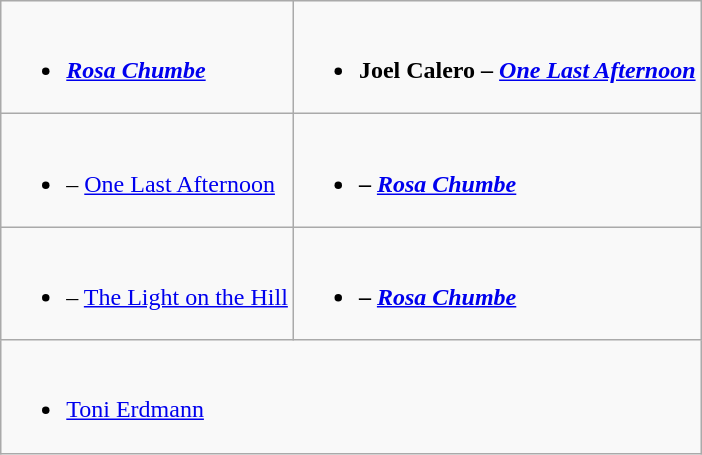<table class=wikitable style="width=100%">
<tr>
<td valign="top" style="width=50%"><br><ul><li><strong><em><a href='#'>Rosa Chumbe</a></em></strong></li></ul></td>
<td valign="top"><br><ul><li><strong>Joel Calero – <em><a href='#'>One Last Afternoon</a><strong><em></li></ul></td>
</tr>
<tr>
<td valign="top"><br><ul><li></strong> – </em><a href='#'>One Last Afternoon</a></em></strong></li></ul></td>
<td valign="top"><br><ul><li><strong> – <em><a href='#'>Rosa Chumbe</a><strong><em></li></ul></td>
</tr>
<tr>
<td valign="top"><br><ul><li></strong> – </em><a href='#'>The Light on the Hill</a></em></strong></li></ul></td>
<td valign="top"><br><ul><li><strong> – <em><a href='#'>Rosa Chumbe</a><strong><em></li></ul></td>
</tr>
<tr>
<td colspan = "2" valign="top"><br><ul><li></em></strong><a href='#'>Toni Erdmann</a><strong><em></li></ul></td>
</tr>
</table>
